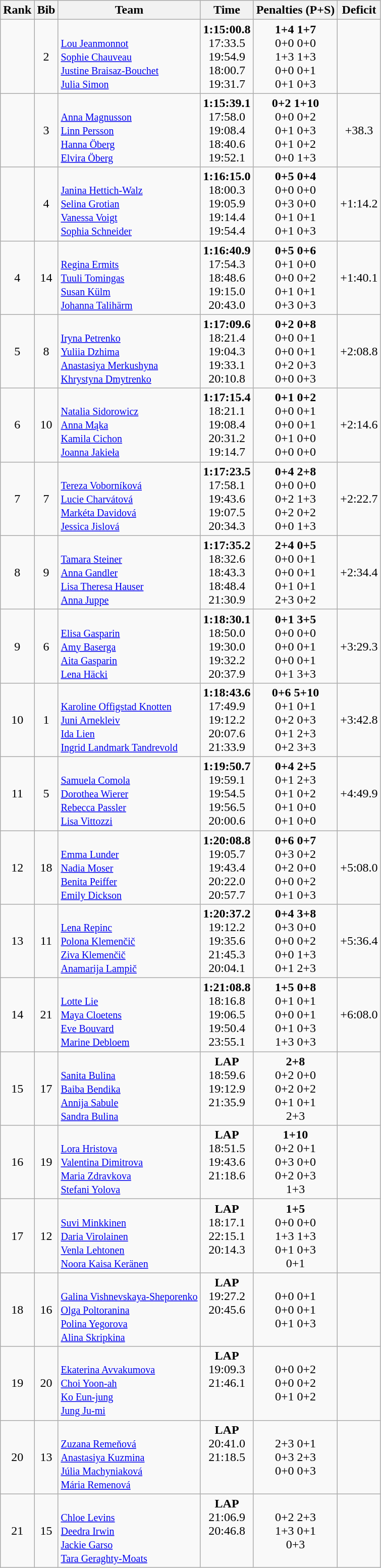<table class="wikitable sortable" style="text-align:center">
<tr>
<th>Rank</th>
<th>Bib</th>
<th>Team</th>
<th>Time</th>
<th>Penalties (P+S)</th>
<th>Deficit</th>
</tr>
<tr>
<td></td>
<td>2</td>
<td align=left><br><small><a href='#'>Lou Jeanmonnot</a><br><a href='#'>Sophie Chauveau</a><br><a href='#'>Justine Braisaz-Bouchet</a><br><a href='#'>Julia Simon</a></small></td>
<td><strong>1:15:00.8</strong><br>17:33.5<br>19:54.9<br>18:00.7<br>19:31.7</td>
<td><strong>1+4 1+7</strong><br>0+0 0+0<br>1+3 1+3<br>0+0 0+1<br>0+1 0+3</td>
<td></td>
</tr>
<tr>
<td></td>
<td>3</td>
<td align=left><br><small><a href='#'>Anna Magnusson</a><br><a href='#'>Linn Persson</a><br><a href='#'>Hanna Öberg</a><br><a href='#'>Elvira Öberg</a></small></td>
<td><strong>1:15:39.1</strong><br>17:58.0<br>19:08.4<br>18:40.6<br>19:52.1</td>
<td><strong>0+2 1+10</strong><br>0+0 0+2<br>0+1 0+3<br>0+1 0+2<br>0+0 1+3</td>
<td>+38.3</td>
</tr>
<tr>
<td></td>
<td>4</td>
<td align=left><br><small><a href='#'>Janina Hettich-Walz</a><br><a href='#'>Selina Grotian</a><br><a href='#'>Vanessa Voigt</a><br><a href='#'>Sophia Schneider</a></small></td>
<td><strong>1:16:15.0</strong><br>18:00.3<br>19:05.9<br>19:14.4<br>19:54.4</td>
<td><strong>0+5 0+4</strong><br>0+0 0+0<br>0+3 0+0<br>0+1 0+1<br>0+1 0+3</td>
<td>+1:14.2</td>
</tr>
<tr>
<td>4</td>
<td>14</td>
<td align=left><br><small><a href='#'>Regina Ermits</a><br><a href='#'>Tuuli Tomingas</a><br><a href='#'>Susan Külm</a><br><a href='#'>Johanna Talihärm</a></small></td>
<td><strong>1:16:40.9</strong><br>17:54.3<br>18:48.6<br>19:15.0<br>20:43.0</td>
<td><strong>0+5 0+6</strong><br>0+1 0+0<br>0+0 0+2<br>0+1 0+1<br>0+3 0+3</td>
<td>+1:40.1</td>
</tr>
<tr>
<td>5</td>
<td>8</td>
<td align=left><br><small><a href='#'>Iryna Petrenko</a><br><a href='#'>Yuliia Dzhima</a><br><a href='#'>Anastasiya Merkushyna</a><br><a href='#'>Khrystyna Dmytrenko</a></small></td>
<td><strong>1:17:09.6</strong><br>18:21.4<br>19:04.3<br>19:33.1<br>20:10.8</td>
<td><strong>0+2 0+8</strong><br>0+0 0+1<br>0+0 0+1<br>0+2 0+3<br>0+0 0+3</td>
<td>+2:08.8</td>
</tr>
<tr>
<td>6</td>
<td>10</td>
<td align=left><br><small><a href='#'>Natalia Sidorowicz</a><br><a href='#'>Anna Mąka</a><br><a href='#'>Kamila Cichon</a><br><a href='#'>Joanna Jakieła</a></small></td>
<td><strong>1:17:15.4</strong><br>18:21.1<br>19:08.4<br>20:31.2<br>19:14.7</td>
<td><strong>0+1 0+2</strong><br>0+0 0+1<br>0+0 0+1<br>0+1 0+0<br>0+0 0+0</td>
<td>+2:14.6</td>
</tr>
<tr>
<td>7</td>
<td>7</td>
<td align=left><br><small><a href='#'>Tereza Voborníková</a><br><a href='#'>Lucie Charvátová</a><br><a href='#'>Markéta Davidová</a><br><a href='#'>Jessica Jislová</a></small></td>
<td><strong>1:17:23.5</strong><br>17:58.1<br>19:43.6<br>19:07.5<br>20:34.3</td>
<td><strong>0+4 2+8</strong><br>0+0 0+0<br>0+2 1+3<br>0+2 0+2<br>0+0 1+3</td>
<td>+2:22.7</td>
</tr>
<tr>
<td>8</td>
<td>9</td>
<td align=left><br><small><a href='#'>Tamara Steiner</a><br><a href='#'>Anna Gandler</a><br><a href='#'>Lisa Theresa Hauser</a><br><a href='#'>Anna Juppe</a></small></td>
<td><strong>1:17:35.2</strong><br>18:32.6<br>18:43.3<br>18:48.4<br>21:30.9</td>
<td><strong>2+4 0+5</strong><br>0+0 0+1<br>0+0 0+1<br>0+1 0+1<br>2+3 0+2</td>
<td>+2:34.4</td>
</tr>
<tr>
<td>9</td>
<td>6</td>
<td align=left><br><small><a href='#'>Elisa Gasparin</a><br><a href='#'>Amy Baserga</a><br><a href='#'>Aita Gasparin</a><br><a href='#'>Lena Häcki</a></small></td>
<td><strong>1:18:30.1</strong><br>18:50.0<br>19:30.0<br>19:32.2<br>20:37.9</td>
<td><strong>0+1 3+5</strong><br>0+0 0+0<br>0+0 0+1<br>0+0 0+1<br>0+1 3+3</td>
<td>+3:29.3</td>
</tr>
<tr>
<td>10</td>
<td>1</td>
<td align=left><br><small><a href='#'>Karoline Offigstad Knotten</a><br><a href='#'>Juni Arnekleiv</a><br><a href='#'>Ida Lien</a><br><a href='#'>Ingrid Landmark Tandrevold</a></small></td>
<td><strong>1:18:43.6</strong><br>17:49.9<br>19:12.2<br>20:07.6<br>21:33.9</td>
<td><strong>0+6 5+10</strong><br>0+1 0+1<br>0+2 0+3<br>0+1 2+3<br>0+2 3+3</td>
<td>+3:42.8</td>
</tr>
<tr>
<td>11</td>
<td>5</td>
<td align=left><br><small><a href='#'>Samuela Comola</a><br><a href='#'>Dorothea Wierer</a><br><a href='#'>Rebecca Passler</a><br><a href='#'>Lisa Vittozzi</a></small></td>
<td><strong>1:19:50.7</strong><br>19:59.1<br>19:54.5<br>19:56.5<br>20:00.6</td>
<td><strong>0+4 2+5</strong><br>0+1 2+3<br>0+1 0+2<br>0+1 0+0<br>0+1 0+0</td>
<td>+4:49.9</td>
</tr>
<tr>
<td>12</td>
<td>18</td>
<td align=left><br><small><a href='#'>Emma Lunder</a><br><a href='#'>Nadia Moser</a><br><a href='#'>Benita Peiffer</a><br><a href='#'>Emily Dickson</a></small></td>
<td><strong>1:20:08.8</strong><br>19:05.7<br>19:43.4<br>20:22.0<br>20:57.7</td>
<td><strong>0+6 0+7</strong><br>0+3 0+2<br>0+2 0+0<br>0+0 0+2<br>0+1 0+3</td>
<td>+5:08.0</td>
</tr>
<tr>
<td>13</td>
<td>11</td>
<td align=left><br><small><a href='#'>Lena Repinc</a><br><a href='#'>Polona Klemenčič</a><br><a href='#'>Ziva Klemenčič</a><br><a href='#'>Anamarija Lampič</a></small></td>
<td><strong>1:20:37.2</strong><br>19:12.2<br>19:35.6<br>21:45.3<br>20:04.1</td>
<td><strong>0+4 3+8</strong><br>0+3 0+0<br>0+0 0+2<br>0+0 1+3<br>0+1 2+3</td>
<td>+5:36.4</td>
</tr>
<tr>
<td>14</td>
<td>21</td>
<td align=left><br><small><a href='#'>Lotte Lie</a><br><a href='#'>Maya Cloetens</a><br><a href='#'>Eve Bouvard</a><br><a href='#'>Marine Debloem</a></small></td>
<td><strong>1:21:08.8</strong><br>18:16.8<br>19:06.5<br>19:50.4<br>23:55.1</td>
<td><strong>1+5 0+8</strong><br>0+1 0+1<br>0+0 0+1<br>0+1 0+3<br>1+3 0+3</td>
<td>+6:08.0</td>
</tr>
<tr>
<td>15</td>
<td>17</td>
<td align=left><br><small><a href='#'>Sanita Bulina</a><br><a href='#'>Baiba Bendika</a><br><a href='#'>Annija Sabule</a><br><a href='#'>Sandra Bulina</a></small></td>
<td valign=top><strong>LAP</strong><br>18:59.6<br>19:12.9<br>21:35.9<br></td>
<td valign=top><strong>2+8</strong><br>0+2 0+0<br>0+2 0+2<br>0+1 0+1<br>2+3</td>
<td></td>
</tr>
<tr>
<td>16</td>
<td>19</td>
<td align=left><br><small><a href='#'>Lora Hristova</a><br><a href='#'>Valentina Dimitrova</a><br><a href='#'>Maria Zdravkova</a><br><a href='#'>Stefani Yolova</a></small></td>
<td valign=top><strong>LAP</strong><br>18:51.5<br>19:43.6<br>21:18.6<br></td>
<td valign=top><strong>1+10</strong><br>0+2 0+1<br>0+3 0+0<br>0+2 0+3<br>1+3</td>
<td></td>
</tr>
<tr>
<td>17</td>
<td>12</td>
<td align=left><br><small><a href='#'>Suvi Minkkinen</a><br><a href='#'>Daria Virolainen</a><br><a href='#'>Venla Lehtonen</a><br><a href='#'>Noora Kaisa Keränen</a></small></td>
<td valign=top><strong>LAP</strong><br>18:17.1<br>22:15.1<br>20:14.3<br></td>
<td valign=top><strong>1+5</strong><br>0+0 0+0<br>1+3 1+3<br>0+1 0+3<br>0+1</td>
<td></td>
</tr>
<tr>
<td>18</td>
<td>16</td>
<td align=left><br><small><a href='#'>Galina Vishnevskaya-Sheporenko</a><br><a href='#'>Olga Poltoranina</a><br><a href='#'>Polina Yegorova</a><br><a href='#'>Alina Skripkina</a></small></td>
<td valign=top><strong>LAP</strong><br>19:27.2<br>20:45.6<br><br></td>
<td valign=top><br>0+0 0+1<br>0+0 0+1<br>0+1 0+3</td>
<td></td>
</tr>
<tr>
<td>19</td>
<td>20</td>
<td align=left><br><small><a href='#'>Ekaterina Avvakumova</a><br><a href='#'>Choi Yoon-ah</a><br><a href='#'>Ko Eun-jung</a><br><a href='#'>Jung Ju-mi</a></small></td>
<td valign=top><strong>LAP</strong><br>19:09.3<br>21:46.1<br><br></td>
<td valign=top><br>0+0 0+2<br>0+0 0+2<br>0+1 0+2</td>
<td></td>
</tr>
<tr>
<td>20</td>
<td>13</td>
<td align=left><br><small><a href='#'>Zuzana Remeňová</a><br><a href='#'>Anastasiya Kuzmina</a><br><a href='#'>Júlia Machyniaková</a><br><a href='#'>Mária Remenová</a></small></td>
<td valign=top><strong>LAP</strong><br>20:41.0<br>21:18.5<br><br></td>
<td valign=top><br>2+3 0+1<br>0+3 2+3<br>0+0 0+3</td>
<td></td>
</tr>
<tr>
<td>21</td>
<td>15</td>
<td align=left><br><small><a href='#'>Chloe Levins</a><br><a href='#'>Deedra Irwin</a><br><a href='#'>Jackie Garso</a><br><a href='#'>Tara Geraghty-Moats</a></small></td>
<td valign=top><strong>LAP</strong><br>21:06.9<br>20:46.8<br><br></td>
<td valign=top><br>0+2 2+3<br>1+3 0+1<br>0+3</td>
<td></td>
</tr>
</table>
